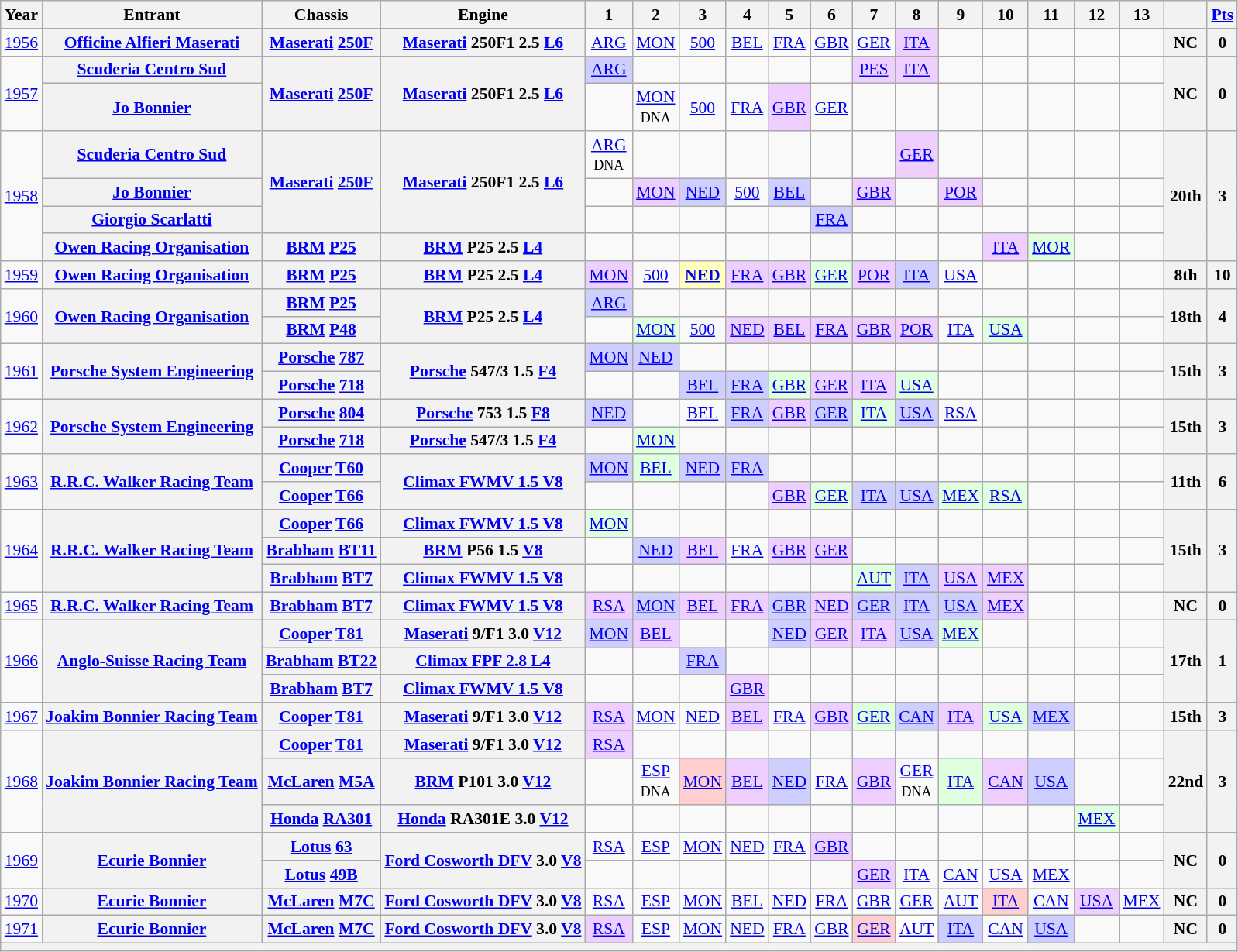<table class="wikitable" style="text-align:center; font-size:90%">
<tr>
<th>Year</th>
<th>Entrant</th>
<th>Chassis</th>
<th>Engine</th>
<th>1</th>
<th>2</th>
<th>3</th>
<th>4</th>
<th>5</th>
<th>6</th>
<th>7</th>
<th>8</th>
<th>9</th>
<th>10</th>
<th>11</th>
<th>12</th>
<th>13</th>
<th></th>
<th><a href='#'>Pts</a></th>
</tr>
<tr>
<td><a href='#'>1956</a></td>
<th><a href='#'>Officine Alfieri Maserati</a></th>
<th><a href='#'>Maserati</a> <a href='#'>250F</a></th>
<th><a href='#'>Maserati</a> 250F1 2.5 <a href='#'>L6</a></th>
<td><a href='#'>ARG</a></td>
<td><a href='#'>MON</a></td>
<td><a href='#'>500</a></td>
<td><a href='#'>BEL</a></td>
<td><a href='#'>FRA</a></td>
<td><a href='#'>GBR</a></td>
<td><a href='#'>GER</a></td>
<td style="background:#EFCFFF;"><a href='#'>ITA</a><br></td>
<td></td>
<td></td>
<td></td>
<td></td>
<td></td>
<th>NC</th>
<th>0</th>
</tr>
<tr>
<td rowspan=2><a href='#'>1957</a></td>
<th><a href='#'>Scuderia Centro Sud</a></th>
<th rowspan=2><a href='#'>Maserati</a> <a href='#'>250F</a></th>
<th rowspan=2><a href='#'>Maserati</a> 250F1 2.5 <a href='#'>L6</a></th>
<td style="background:#CFCFFF;"><a href='#'>ARG</a><br></td>
<td></td>
<td></td>
<td></td>
<td></td>
<td></td>
<td style="background:#EFCFFF;"><a href='#'>PES</a><br></td>
<td style="background:#EFCFFF;"><a href='#'>ITA</a><br></td>
<td></td>
<td></td>
<td></td>
<td></td>
<td></td>
<th rowspan=2>NC</th>
<th rowspan=2>0</th>
</tr>
<tr>
<th><a href='#'>Jo Bonnier</a></th>
<td></td>
<td><a href='#'>MON</a><br><small>DNA</small></td>
<td><a href='#'>500</a></td>
<td><a href='#'>FRA</a></td>
<td style="background:#EFCFFF;"><a href='#'>GBR</a><br></td>
<td><a href='#'>GER</a></td>
<td></td>
<td></td>
<td></td>
<td></td>
<td></td>
<td></td>
<td></td>
</tr>
<tr>
<td rowspan=4><a href='#'>1958</a></td>
<th><a href='#'>Scuderia Centro Sud</a></th>
<th rowspan=3><a href='#'>Maserati</a> <a href='#'>250F</a></th>
<th rowspan=3><a href='#'>Maserati</a> 250F1 2.5 <a href='#'>L6</a></th>
<td><a href='#'>ARG</a><br><small>DNA</small></td>
<td></td>
<td></td>
<td></td>
<td></td>
<td></td>
<td></td>
<td style="background:#EFCFFF;"><a href='#'>GER</a><br></td>
<td></td>
<td></td>
<td></td>
<td></td>
<td></td>
<th rowspan=4>20th</th>
<th rowspan=4>3</th>
</tr>
<tr>
<th><a href='#'>Jo Bonnier</a></th>
<td></td>
<td style="background:#EFCFFF;"><a href='#'>MON</a><br></td>
<td style="background:#CFCFFF;"><a href='#'>NED</a><br></td>
<td><a href='#'>500</a></td>
<td style="background:#CFCFFF;"><a href='#'>BEL</a><br></td>
<td></td>
<td style="background:#EFCFFF;"><a href='#'>GBR</a><br></td>
<td></td>
<td style="background:#EFCFFF;"><a href='#'>POR</a><br></td>
<td></td>
<td></td>
<td></td>
<td></td>
</tr>
<tr>
<th><a href='#'>Giorgio Scarlatti</a></th>
<td></td>
<td></td>
<td></td>
<td></td>
<td></td>
<td style="background:#CFCFFF;"><a href='#'>FRA</a><br></td>
<td></td>
<td></td>
<td></td>
<td></td>
<td></td>
<td></td>
<td></td>
</tr>
<tr>
<th><a href='#'>Owen Racing Organisation</a></th>
<th><a href='#'>BRM</a> <a href='#'>P25</a></th>
<th><a href='#'>BRM</a> P25 2.5 <a href='#'>L4</a></th>
<td></td>
<td></td>
<td></td>
<td></td>
<td></td>
<td></td>
<td></td>
<td></td>
<td></td>
<td style="background:#EFCFFF;"><a href='#'>ITA</a><br></td>
<td style="background:#DFFFDF;"><a href='#'>MOR</a><br></td>
<td></td>
<td></td>
</tr>
<tr>
<td><a href='#'>1959</a></td>
<th><a href='#'>Owen Racing Organisation</a></th>
<th><a href='#'>BRM</a> <a href='#'>P25</a></th>
<th><a href='#'>BRM</a> P25 2.5 <a href='#'>L4</a></th>
<td style="background:#EFCFFF;"><a href='#'>MON</a><br></td>
<td><a href='#'>500</a></td>
<td style="background:#FFFFBF;"><strong><a href='#'>NED</a></strong><br></td>
<td style="background:#EFCFFF;"><a href='#'>FRA</a><br></td>
<td style="background:#EFCFFF;"><a href='#'>GBR</a><br></td>
<td style="background:#DFFFDF;"><a href='#'>GER</a><br></td>
<td style="background:#EFCFFF;"><a href='#'>POR</a><br></td>
<td style="background:#CFCFFF;"><a href='#'>ITA</a><br></td>
<td><a href='#'>USA</a></td>
<td></td>
<td></td>
<td></td>
<td></td>
<th>8th</th>
<th>10</th>
</tr>
<tr>
<td rowspan=2><a href='#'>1960</a></td>
<th rowspan=2><a href='#'>Owen Racing Organisation</a></th>
<th><a href='#'>BRM</a> <a href='#'>P25</a></th>
<th rowspan=2><a href='#'>BRM</a> P25 2.5 <a href='#'>L4</a></th>
<td style="background:#CFCFFF;"><a href='#'>ARG</a><br></td>
<td></td>
<td></td>
<td></td>
<td></td>
<td></td>
<td></td>
<td></td>
<td></td>
<td></td>
<td></td>
<td></td>
<td></td>
<th rowspan=2>18th</th>
<th rowspan=2>4</th>
</tr>
<tr>
<th><a href='#'>BRM</a> <a href='#'>P48</a></th>
<td></td>
<td style="background:#DFFFDF;"><a href='#'>MON</a><br></td>
<td><a href='#'>500</a></td>
<td style="background:#EFCFFF;"><a href='#'>NED</a><br></td>
<td style="background:#EFCFFF;"><a href='#'>BEL</a><br></td>
<td style="background:#EFCFFF;"><a href='#'>FRA</a><br></td>
<td style="background:#EFCFFF;"><a href='#'>GBR</a><br></td>
<td style="background:#EFCFFF;"><a href='#'>POR</a><br></td>
<td><a href='#'>ITA</a></td>
<td style="background:#DFFFDF;"><a href='#'>USA</a><br></td>
<td></td>
<td></td>
<td></td>
</tr>
<tr>
<td rowspan=2><a href='#'>1961</a></td>
<th rowspan=2><a href='#'>Porsche System Engineering</a></th>
<th><a href='#'>Porsche</a> <a href='#'>787</a></th>
<th rowspan=2><a href='#'>Porsche</a> 547/3 1.5 <a href='#'>F4</a></th>
<td style="background:#CFCFFF;"><a href='#'>MON</a><br></td>
<td style="background:#CFCFFF;"><a href='#'>NED</a><br></td>
<td></td>
<td></td>
<td></td>
<td></td>
<td></td>
<td></td>
<td></td>
<td></td>
<td></td>
<td></td>
<td></td>
<th rowspan=2>15th</th>
<th rowspan=2>3</th>
</tr>
<tr>
<th><a href='#'>Porsche</a> <a href='#'>718</a></th>
<td></td>
<td></td>
<td style="background:#CFCFFF;"><a href='#'>BEL</a><br></td>
<td style="background:#CFCFFF;"><a href='#'>FRA</a><br></td>
<td style="background:#DFFFDF;"><a href='#'>GBR</a><br></td>
<td style="background:#EFCFFF;"><a href='#'>GER</a><br></td>
<td style="background:#EFCFFF;"><a href='#'>ITA</a><br></td>
<td style="background:#DFFFDF;"><a href='#'>USA</a><br></td>
<td></td>
<td></td>
<td></td>
<td></td>
<td></td>
</tr>
<tr>
<td rowspan=2><a href='#'>1962</a></td>
<th rowspan=2><a href='#'>Porsche System Engineering</a></th>
<th><a href='#'>Porsche</a> <a href='#'>804</a></th>
<th><a href='#'>Porsche</a> 753 1.5 <a href='#'>F8</a></th>
<td style="background:#CFCFFF;"><a href='#'>NED</a><br></td>
<td></td>
<td><a href='#'>BEL</a><br></td>
<td style="background:#CFCFFF;"><a href='#'>FRA</a><br></td>
<td style="background:#EFCFFF;"><a href='#'>GBR</a><br></td>
<td style="background:#CFCFFF;"><a href='#'>GER</a><br></td>
<td style="background:#DFFFDF;"><a href='#'>ITA</a><br></td>
<td style="background:#CFCFFF;"><a href='#'>USA</a><br></td>
<td><a href='#'>RSA</a></td>
<td></td>
<td></td>
<td></td>
<td></td>
<th rowspan=2>15th</th>
<th rowspan=2>3</th>
</tr>
<tr>
<th><a href='#'>Porsche</a> <a href='#'>718</a></th>
<th><a href='#'>Porsche</a> 547/3 1.5 <a href='#'>F4</a></th>
<td></td>
<td style="background:#DFFFDF;"><a href='#'>MON</a><br></td>
<td></td>
<td></td>
<td></td>
<td></td>
<td></td>
<td></td>
<td></td>
<td></td>
<td></td>
<td></td>
<td></td>
</tr>
<tr>
<td rowspan=2><a href='#'>1963</a></td>
<th rowspan=2><a href='#'>R.R.C. Walker Racing Team</a></th>
<th><a href='#'>Cooper</a> <a href='#'>T60</a></th>
<th rowspan=2><a href='#'>Climax FWMV 1.5 V8</a></th>
<td style="background:#CFCFFF;"><a href='#'>MON</a><br></td>
<td style="background:#DFFFDF;"><a href='#'>BEL</a><br></td>
<td style="background:#CFCFFF;"><a href='#'>NED</a><br></td>
<td style="background:#CFCFFF;"><a href='#'>FRA</a><br></td>
<td></td>
<td></td>
<td></td>
<td></td>
<td></td>
<td></td>
<td></td>
<td></td>
<td></td>
<th rowspan=2>11th</th>
<th rowspan=2>6</th>
</tr>
<tr>
<th><a href='#'>Cooper</a> <a href='#'>T66</a></th>
<td></td>
<td></td>
<td></td>
<td></td>
<td style="background:#EFCFFF;"><a href='#'>GBR</a><br></td>
<td style="background:#DFFFDF;"><a href='#'>GER</a><br></td>
<td style="background:#CFCFFF;"><a href='#'>ITA</a><br></td>
<td style="background:#CFCFFF;"><a href='#'>USA</a><br></td>
<td style="background:#DFFFDF;"><a href='#'>MEX</a><br></td>
<td style="background:#DFFFDF;"><a href='#'>RSA</a><br></td>
<td></td>
<td></td>
<td></td>
</tr>
<tr>
<td rowspan=3><a href='#'>1964</a></td>
<th rowspan=3><a href='#'>R.R.C. Walker Racing Team</a></th>
<th><a href='#'>Cooper</a> <a href='#'>T66</a></th>
<th><a href='#'>Climax FWMV 1.5 V8</a></th>
<td style="background:#DFFFDF;"><a href='#'>MON</a><br></td>
<td></td>
<td></td>
<td></td>
<td></td>
<td></td>
<td></td>
<td></td>
<td></td>
<td></td>
<td></td>
<td></td>
<td></td>
<th rowspan=3>15th</th>
<th rowspan=3>3</th>
</tr>
<tr>
<th><a href='#'>Brabham</a> <a href='#'>BT11</a></th>
<th><a href='#'>BRM</a> P56 1.5 <a href='#'>V8</a></th>
<td></td>
<td style="background:#CFCFFF;"><a href='#'>NED</a><br></td>
<td style="background:#EFCFFF;"><a href='#'>BEL</a><br></td>
<td><a href='#'>FRA</a></td>
<td style="background:#EFCFFF;"><a href='#'>GBR</a><br></td>
<td style="background:#EFCFFF;"><a href='#'>GER</a><br></td>
<td></td>
<td></td>
<td></td>
<td></td>
<td></td>
<td></td>
<td></td>
</tr>
<tr>
<th><a href='#'>Brabham</a> <a href='#'>BT7</a></th>
<th><a href='#'>Climax FWMV 1.5 V8</a></th>
<td></td>
<td></td>
<td></td>
<td></td>
<td></td>
<td></td>
<td style="background:#DFFFDF;"><a href='#'>AUT</a><br></td>
<td style="background:#CFCFFF;"><a href='#'>ITA</a><br></td>
<td style="background:#EFCFFF;"><a href='#'>USA</a><br></td>
<td style="background:#EFCFFF;"><a href='#'>MEX</a><br></td>
<td></td>
<td></td>
<td></td>
</tr>
<tr>
<td><a href='#'>1965</a></td>
<th><a href='#'>R.R.C. Walker Racing Team</a></th>
<th><a href='#'>Brabham</a> <a href='#'>BT7</a></th>
<th><a href='#'>Climax FWMV 1.5 V8</a></th>
<td style="background:#EFCFFF;"><a href='#'>RSA</a><br></td>
<td style="background:#CFCFFF;"><a href='#'>MON</a><br></td>
<td style="background:#EFCFFF;"><a href='#'>BEL</a><br></td>
<td style="background:#EFCFFF;"><a href='#'>FRA</a><br></td>
<td style="background:#CFCFFF;"><a href='#'>GBR</a><br></td>
<td style="background:#EFCFFF;"><a href='#'>NED</a><br></td>
<td style="background:#CFCFFF;"><a href='#'>GER</a><br></td>
<td style="background:#CFCFFF;"><a href='#'>ITA</a><br></td>
<td style="background:#CFCFFF;"><a href='#'>USA</a><br></td>
<td style="background:#EFCFFF;"><a href='#'>MEX</a><br></td>
<td></td>
<td></td>
<td></td>
<th>NC</th>
<th>0</th>
</tr>
<tr>
<td rowspan=3><a href='#'>1966</a></td>
<th rowspan=3><a href='#'>Anglo-Suisse Racing Team</a></th>
<th><a href='#'>Cooper</a> <a href='#'>T81</a></th>
<th><a href='#'>Maserati</a> 9/F1 3.0 <a href='#'>V12</a></th>
<td style="background:#CFCFFF;"><a href='#'>MON</a><br></td>
<td style="background:#EFCFFF;"><a href='#'>BEL</a><br></td>
<td></td>
<td></td>
<td style="background:#CFCFFF;"><a href='#'>NED</a><br></td>
<td style="background:#EFCFFF;"><a href='#'>GER</a><br></td>
<td style="background:#EFCFFF;"><a href='#'>ITA</a><br></td>
<td style="background:#CFCFFF;"><a href='#'>USA</a><br></td>
<td style="background:#DFFFDF;"><a href='#'>MEX</a><br></td>
<td></td>
<td></td>
<td></td>
<td></td>
<th rowspan=3>17th</th>
<th rowspan=3>1</th>
</tr>
<tr>
<th><a href='#'>Brabham</a> <a href='#'>BT22</a></th>
<th><a href='#'>Climax FPF 2.8 L4</a></th>
<td></td>
<td></td>
<td style="background:#CFCFFF;"><a href='#'>FRA</a><br></td>
<td></td>
<td></td>
<td></td>
<td></td>
<td></td>
<td></td>
<td></td>
<td></td>
<td></td>
<td></td>
</tr>
<tr>
<th><a href='#'>Brabham</a> <a href='#'>BT7</a></th>
<th><a href='#'>Climax FWMV 1.5 V8</a></th>
<td></td>
<td></td>
<td></td>
<td style="background:#EFCFFF;"><a href='#'>GBR</a><br></td>
<td></td>
<td></td>
<td></td>
<td></td>
<td></td>
<td></td>
<td></td>
<td></td>
<td></td>
</tr>
<tr>
<td><a href='#'>1967</a></td>
<th><a href='#'>Joakim Bonnier Racing Team</a></th>
<th><a href='#'>Cooper</a> <a href='#'>T81</a></th>
<th><a href='#'>Maserati</a> 9/F1 3.0 <a href='#'>V12</a></th>
<td style="background:#EFCFFF;"><a href='#'>RSA</a><br></td>
<td><a href='#'>MON</a></td>
<td><a href='#'>NED</a></td>
<td style="background:#EFCFFF;"><a href='#'>BEL</a><br></td>
<td><a href='#'>FRA</a></td>
<td style="background:#EFCFFF;"><a href='#'>GBR</a><br></td>
<td style="background:#DFFFDF;"><a href='#'>GER</a><br></td>
<td style="background:#CFCFFF;"><a href='#'>CAN</a><br></td>
<td style="background:#EFCFFF;"><a href='#'>ITA</a><br></td>
<td style="background:#DFFFDF;"><a href='#'>USA</a><br></td>
<td style="background:#CFCFFF;"><a href='#'>MEX</a><br></td>
<td></td>
<td></td>
<th>15th</th>
<th>3</th>
</tr>
<tr>
<td rowspan=3><a href='#'>1968</a></td>
<th rowspan=3><a href='#'>Joakim Bonnier Racing Team</a></th>
<th><a href='#'>Cooper</a> <a href='#'>T81</a></th>
<th><a href='#'>Maserati</a> 9/F1 3.0 <a href='#'>V12</a></th>
<td style="background:#EFCFFF;"><a href='#'>RSA</a><br></td>
<td></td>
<td></td>
<td></td>
<td></td>
<td></td>
<td></td>
<td></td>
<td></td>
<td></td>
<td></td>
<td></td>
<td></td>
<th rowspan=3>22nd</th>
<th rowspan=3>3</th>
</tr>
<tr>
<th><a href='#'>McLaren</a> <a href='#'>M5A</a></th>
<th><a href='#'>BRM</a> P101 3.0 <a href='#'>V12</a></th>
<td></td>
<td><a href='#'>ESP</a><br><small>DNA</small></td>
<td style="background:#FFCFCF;"><a href='#'>MON</a><br></td>
<td style="background:#EFCFFF;"><a href='#'>BEL</a><br></td>
<td style="background:#CFCFFF;"><a href='#'>NED</a><br></td>
<td><a href='#'>FRA</a></td>
<td style="background:#EFCFFF;"><a href='#'>GBR</a><br></td>
<td><a href='#'>GER</a><br><small>DNA</small></td>
<td style="background:#DFFFDF;"><a href='#'>ITA</a><br></td>
<td style="background:#EFCFFF;"><a href='#'>CAN</a><br></td>
<td style="background:#CFCFFF;"><a href='#'>USA</a><br></td>
<td></td>
<td></td>
</tr>
<tr>
<th><a href='#'>Honda</a> <a href='#'>RA301</a></th>
<th><a href='#'>Honda</a> RA301E 3.0 <a href='#'>V12</a></th>
<td></td>
<td></td>
<td></td>
<td></td>
<td></td>
<td></td>
<td></td>
<td></td>
<td></td>
<td></td>
<td></td>
<td style="background:#DFFFDF;"><a href='#'>MEX</a><br></td>
<td></td>
</tr>
<tr>
<td rowspan=2><a href='#'>1969</a></td>
<th rowspan=2><a href='#'>Ecurie Bonnier</a></th>
<th><a href='#'>Lotus</a> <a href='#'>63</a></th>
<th rowspan=2><a href='#'>Ford Cosworth DFV</a> 3.0 <a href='#'>V8</a></th>
<td><a href='#'>RSA</a></td>
<td><a href='#'>ESP</a></td>
<td><a href='#'>MON</a></td>
<td><a href='#'>NED</a></td>
<td><a href='#'>FRA</a></td>
<td style="background:#EFCFFF;"><a href='#'>GBR</a><br></td>
<td></td>
<td></td>
<td></td>
<td></td>
<td></td>
<td></td>
<td></td>
<th rowspan=2>NC</th>
<th rowspan=2>0</th>
</tr>
<tr>
<th><a href='#'>Lotus</a> <a href='#'>49B</a></th>
<td></td>
<td></td>
<td></td>
<td></td>
<td></td>
<td></td>
<td style="background:#EFCFFF;"><a href='#'>GER</a><br></td>
<td><a href='#'>ITA</a></td>
<td><a href='#'>CAN</a></td>
<td><a href='#'>USA</a></td>
<td><a href='#'>MEX</a></td>
<td></td>
<td></td>
</tr>
<tr>
<td><a href='#'>1970</a></td>
<th><a href='#'>Ecurie Bonnier</a></th>
<th><a href='#'>McLaren</a> <a href='#'>M7C</a></th>
<th><a href='#'>Ford Cosworth DFV</a> 3.0 <a href='#'>V8</a></th>
<td><a href='#'>RSA</a></td>
<td><a href='#'>ESP</a></td>
<td><a href='#'>MON</a></td>
<td><a href='#'>BEL</a></td>
<td><a href='#'>NED</a></td>
<td><a href='#'>FRA</a></td>
<td><a href='#'>GBR</a></td>
<td><a href='#'>GER</a></td>
<td><a href='#'>AUT</a></td>
<td style="background:#FFCFCF;"><a href='#'>ITA</a><br></td>
<td><a href='#'>CAN</a></td>
<td style="background:#EFCFFF;"><a href='#'>USA</a><br></td>
<td><a href='#'>MEX</a></td>
<th>NC</th>
<th>0</th>
</tr>
<tr>
<td><a href='#'>1971</a></td>
<th><a href='#'>Ecurie Bonnier</a></th>
<th><a href='#'>McLaren</a> <a href='#'>M7C</a></th>
<th><a href='#'>Ford Cosworth DFV</a> 3.0 <a href='#'>V8</a></th>
<td style="background:#EFCFFF;"><a href='#'>RSA</a><br></td>
<td><a href='#'>ESP</a></td>
<td><a href='#'>MON</a></td>
<td><a href='#'>NED</a></td>
<td><a href='#'>FRA</a></td>
<td><a href='#'>GBR</a></td>
<td style="background:#FFCFCF;"><a href='#'>GER</a><br></td>
<td style="background:#ffffff;"><a href='#'>AUT</a><br></td>
<td style="background:#CFCFFF;"><a href='#'>ITA</a><br></td>
<td><a href='#'>CAN</a></td>
<td style="background:#CFCFFF;"><a href='#'>USA</a><br></td>
<td></td>
<td></td>
<th>NC</th>
<th>0</th>
</tr>
<tr>
<th colspan=19></th>
</tr>
</table>
